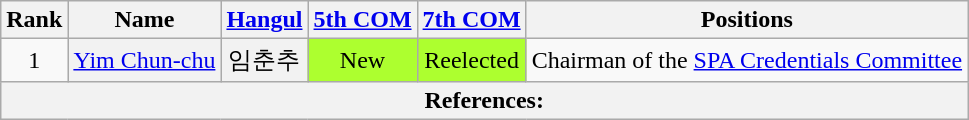<table class="wikitable sortable">
<tr>
<th>Rank</th>
<th>Name</th>
<th class="unsortable"><a href='#'>Hangul</a></th>
<th><a href='#'>5th COM</a></th>
<th><a href='#'>7th COM</a></th>
<th>Positions</th>
</tr>
<tr>
<td align="center">1</td>
<th align="center" scope="row" style="font-weight:normal;"><a href='#'>Yim Chun-chu</a></th>
<th align="center" scope="row" style="font-weight:normal;">임춘추</th>
<td align="center" style="background: GreenYellow">New</td>
<td align="center" style="background: GreenYellow">Reelected</td>
<td>Chairman of the <a href='#'>SPA Credentials Committee</a></td>
</tr>
<tr>
<th colspan="6" unsortable><strong>References:</strong><br></th>
</tr>
</table>
